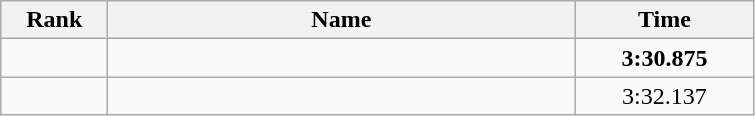<table class="wikitable" style="text-align:center;">
<tr>
<th style="width:4em">Rank</th>
<th style="width:19em">Name</th>
<th style="width:7em">Time</th>
</tr>
<tr>
<td></td>
<td align=left><strong></strong></td>
<td><strong>3:30.875</strong></td>
</tr>
<tr>
<td></td>
<td align=left></td>
<td>3:32.137</td>
</tr>
</table>
